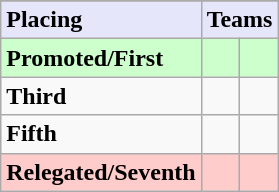<table class=wikitable>
<tr>
</tr>
<tr style="background: #E6E6FA;">
<td><strong>Placing</strong></td>
<td colspan=2 style="text-align:center"><strong>Teams</strong></td>
</tr>
<tr style="background: #ccffcc;">
<td><strong>Promoted/First</strong></td>
<td><strong></strong></td>
<td><strong></strong></td>
</tr>
<tr>
<td><strong>Third</strong></td>
<td></td>
<td></td>
</tr>
<tr>
<td><strong>Fifth</strong></td>
<td></td>
<td></td>
</tr>
<tr style="background: #ffcccc;">
<td><strong>Relegated/Seventh</strong></td>
<td><em></em></td>
<td><em></em></td>
</tr>
</table>
